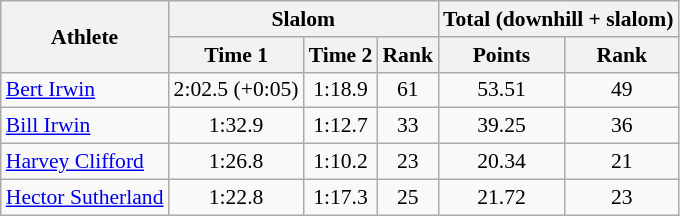<table class="wikitable" style="font-size:90%">
<tr>
<th rowspan="2">Athlete</th>
<th colspan="3">Slalom</th>
<th colspan="2">Total (downhill + slalom)</th>
</tr>
<tr>
<th>Time 1</th>
<th>Time 2</th>
<th>Rank</th>
<th>Points</th>
<th>Rank</th>
</tr>
<tr>
<td><a href='#'>Bert Irwin</a></td>
<td align="center">2:02.5 (+0:05)</td>
<td align="center">1:18.9</td>
<td align="center">61</td>
<td align="center">53.51</td>
<td align="center">49</td>
</tr>
<tr>
<td><a href='#'>Bill Irwin</a></td>
<td align="center">1:32.9</td>
<td align="center">1:12.7</td>
<td align="center">33</td>
<td align="center">39.25</td>
<td align="center">36</td>
</tr>
<tr>
<td><a href='#'>Harvey Clifford</a></td>
<td align="center">1:26.8</td>
<td align="center">1:10.2</td>
<td align="center">23</td>
<td align="center">20.34</td>
<td align="center">21</td>
</tr>
<tr>
<td><a href='#'>Hector Sutherland</a></td>
<td align="center">1:22.8</td>
<td align="center">1:17.3</td>
<td align="center">25</td>
<td align="center">21.72</td>
<td align="center">23</td>
</tr>
</table>
